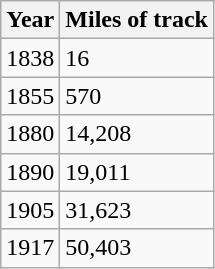<table class="wikitable sortable">
<tr>
<th>Year</th>
<th>Miles of track</th>
</tr>
<tr>
<td>1838</td>
<td>16</td>
</tr>
<tr>
<td>1855</td>
<td>570</td>
</tr>
<tr>
<td>1880</td>
<td>14,208</td>
</tr>
<tr>
<td>1890</td>
<td>19,011</td>
</tr>
<tr>
<td>1905</td>
<td>31,623</td>
</tr>
<tr>
<td>1917</td>
<td>50,403</td>
</tr>
</table>
